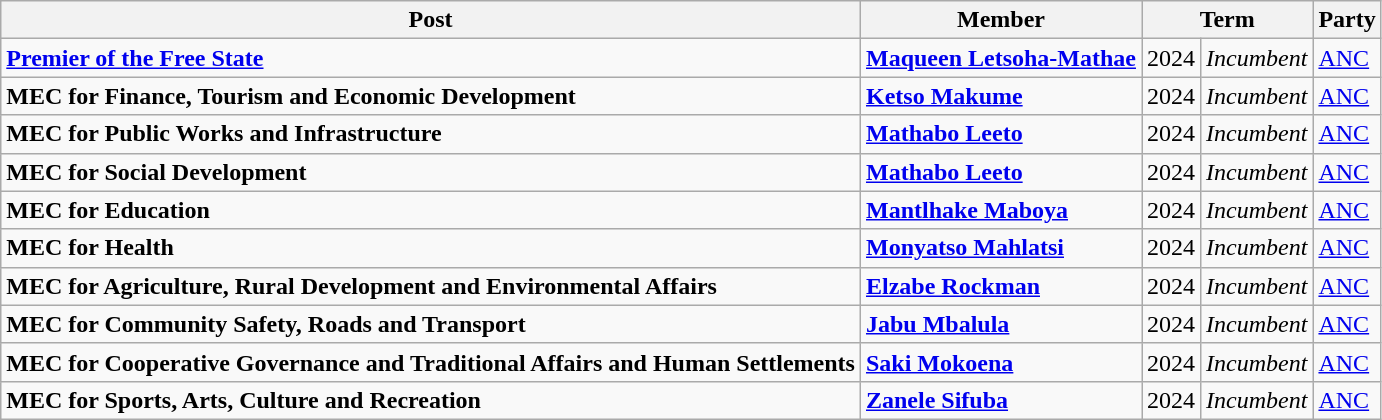<table class="wikitable">
<tr>
<th>Post</th>
<th>Member</th>
<th colspan="2">Term</th>
<th>Party</th>
</tr>
<tr>
<td><strong><a href='#'>Premier of the Free State</a></strong></td>
<td><strong><a href='#'>Maqueen Letsoha-Mathae</a></strong></td>
<td>2024</td>
<td><em>Incumbent</em></td>
<td><a href='#'>ANC</a></td>
</tr>
<tr>
<td><strong>MEC for Finance, Tourism and Economic Development</strong></td>
<td><strong><a href='#'>Ketso Makume</a></strong></td>
<td>2024</td>
<td><em>Incumbent</em></td>
<td><a href='#'>ANC</a></td>
</tr>
<tr>
<td><strong>MEC for Public Works and Infrastructure</strong></td>
<td><strong><a href='#'>Mathabo Leeto</a></strong></td>
<td>2024</td>
<td><em>Incumbent</em></td>
<td><a href='#'>ANC</a></td>
</tr>
<tr>
<td><strong>MEC for Social Development</strong></td>
<td><strong><a href='#'>Mathabo Leeto</a></strong></td>
<td>2024</td>
<td><em>Incumbent</em></td>
<td><a href='#'>ANC</a></td>
</tr>
<tr>
<td><strong>MEC for Education</strong></td>
<td><strong><a href='#'>Mantlhake Maboya</a></strong></td>
<td>2024</td>
<td><em>Incumbent</em></td>
<td><a href='#'>ANC</a></td>
</tr>
<tr>
<td><strong>MEC for Health</strong></td>
<td><strong><a href='#'>Monyatso Mahlatsi</a></strong></td>
<td>2024</td>
<td><em>Incumbent</em></td>
<td><a href='#'>ANC</a></td>
</tr>
<tr>
<td><strong>MEC for Agriculture, Rural Development and Environmental Affairs</strong></td>
<td><strong><a href='#'>Elzabe Rockman</a></strong></td>
<td>2024</td>
<td><em>Incumbent</em></td>
<td><a href='#'>ANC</a></td>
</tr>
<tr>
<td><strong>MEC for Community Safety, Roads and Transport </strong></td>
<td><strong><a href='#'>Jabu Mbalula</a></strong></td>
<td>2024</td>
<td><em>Incumbent</em></td>
<td><a href='#'>ANC</a></td>
</tr>
<tr>
<td><strong>MEC for Cooperative Governance and Traditional Affairs and Human Settlements</strong></td>
<td><strong><a href='#'>Saki Mokoena</a></strong></td>
<td>2024</td>
<td><em>Incumbent</em></td>
<td><a href='#'>ANC</a></td>
</tr>
<tr>
<td><strong>MEC for Sports, Arts, Culture and Recreation</strong></td>
<td><strong><a href='#'>Zanele Sifuba</a></strong></td>
<td>2024</td>
<td><em>Incumbent</em></td>
<td><a href='#'>ANC</a></td>
</tr>
</table>
